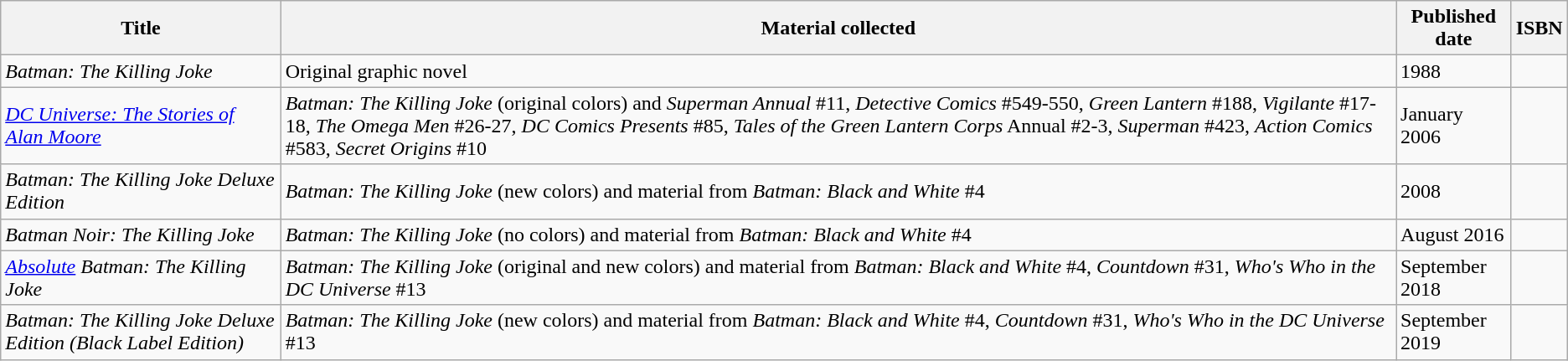<table class="wikitable">
<tr>
<th>Title</th>
<th>Material collected</th>
<th>Published date</th>
<th>ISBN</th>
</tr>
<tr>
<td><em>Batman: The Killing Joke</em></td>
<td>Original graphic novel</td>
<td>1988</td>
<td></td>
</tr>
<tr>
<td><em><a href='#'>DC Universe: The Stories of Alan Moore</a></em></td>
<td><em>Batman: The Killing Joke</em> (original colors) and <em>Superman Annual</em> #11, <em>Detective Comics</em> #549-550, <em>Green Lantern</em> #188, <em>Vigilante</em> #17-18, <em>The Omega Men</em> #26-27, <em>DC Comics Presents</em> #85, <em>Tales of the Green Lantern Corps</em> Annual #2-3, <em>Superman</em> #423, <em>Action Comics</em> #583, <em>Secret Origins</em> #10</td>
<td>January 2006</td>
<td></td>
</tr>
<tr>
<td><em>Batman: The Killing Joke Deluxe Edition</em></td>
<td><em>Batman: The Killing Joke</em> (new colors) and material from <em>Batman: Black and White</em> #4</td>
<td>2008</td>
<td></td>
</tr>
<tr>
<td><em>Batman Noir: The Killing Joke</em></td>
<td><em>Batman: The Killing Joke</em> (no colors) and material from <em>Batman: Black and White</em> #4</td>
<td>August 2016</td>
<td></td>
</tr>
<tr>
<td><em><a href='#'>Absolute</a> Batman: The Killing Joke</em></td>
<td><em>Batman: The Killing Joke</em> (original and new colors) and material from <em>Batman: Black and White</em> #4, <em>Countdown</em> #31, <em>Who's Who in the DC Universe</em> #13</td>
<td>September 2018</td>
<td></td>
</tr>
<tr>
<td><em>Batman: The Killing Joke Deluxe Edition (Black Label Edition)</em></td>
<td><em>Batman: The Killing Joke</em> (new colors) and material from <em>Batman: Black and White</em> #4, <em>Countdown</em> #31, <em>Who's Who in the DC Universe</em> #13</td>
<td>September 2019</td>
<td></td>
</tr>
</table>
